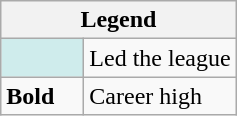<table class="wikitable mw-collapsible">
<tr>
<th colspan="2">Legend</th>
</tr>
<tr>
<td style="background:#cfecec; width:3em;"></td>
<td>Led the league</td>
</tr>
<tr>
<td><strong>Bold</strong></td>
<td>Career high</td>
</tr>
</table>
